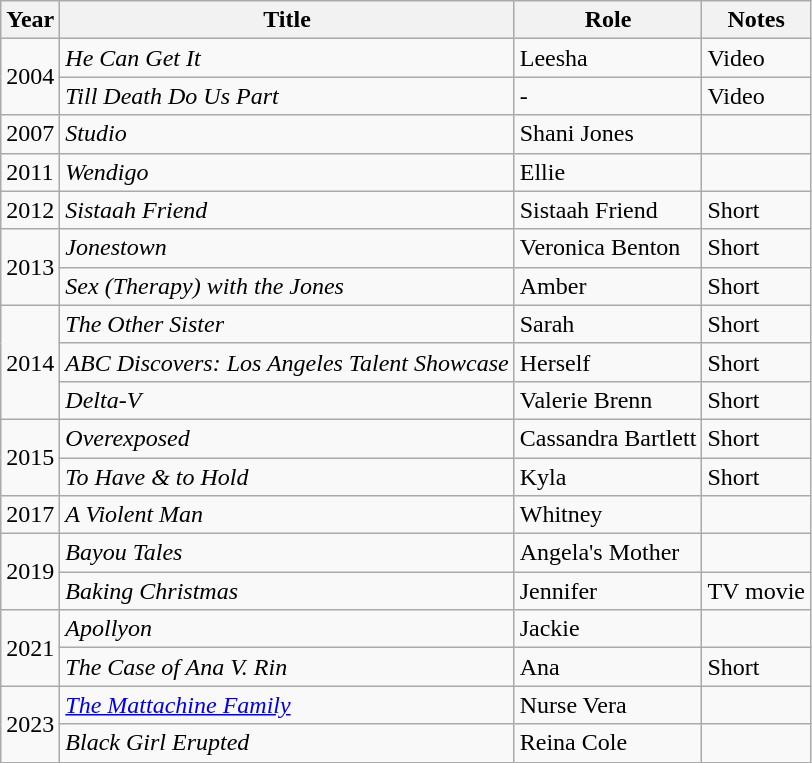<table class="wikitable plainrowheaders sortable" style="margin-right: 0;">
<tr>
<th>Year</th>
<th>Title</th>
<th>Role</th>
<th>Notes</th>
</tr>
<tr>
<td rowspan=2>2004</td>
<td><em>He Can Get It</em></td>
<td>Leesha</td>
<td>Video</td>
</tr>
<tr>
<td><em>Till Death Do Us Part</em></td>
<td>-</td>
<td>Video</td>
</tr>
<tr>
<td>2007</td>
<td><em>Studio</em></td>
<td>Shani Jones</td>
<td></td>
</tr>
<tr>
<td>2011</td>
<td><em>Wendigo</em></td>
<td>Ellie</td>
<td></td>
</tr>
<tr>
<td>2012</td>
<td><em>Sistaah Friend</em></td>
<td>Sistaah Friend</td>
<td>Short</td>
</tr>
<tr>
<td rowspan=2>2013</td>
<td><em>Jonestown</em></td>
<td>Veronica Benton</td>
<td>Short</td>
</tr>
<tr>
<td><em>Sex (Therapy) with the Jones</em></td>
<td>Amber</td>
<td>Short</td>
</tr>
<tr>
<td rowspan=3>2014</td>
<td><em>The Other Sister</em></td>
<td>Sarah</td>
<td>Short</td>
</tr>
<tr>
<td><em>ABC Discovers: Los Angeles Talent Showcase</em></td>
<td>Herself</td>
<td>Short</td>
</tr>
<tr>
<td><em>Delta-V</em></td>
<td>Valerie Brenn</td>
<td>Short</td>
</tr>
<tr>
<td rowspan=2>2015</td>
<td><em>Overexposed</em></td>
<td>Cassandra Bartlett</td>
<td>Short</td>
</tr>
<tr>
<td><em>To Have & to Hold</em></td>
<td>Kyla</td>
<td>Short</td>
</tr>
<tr>
<td>2017</td>
<td><em>A Violent Man</em></td>
<td>Whitney</td>
<td></td>
</tr>
<tr>
<td rowspan=2>2019</td>
<td><em>Bayou Tales</em></td>
<td>Angela's Mother</td>
<td></td>
</tr>
<tr>
<td><em>Baking Christmas</em></td>
<td>Jennifer</td>
<td>TV movie</td>
</tr>
<tr>
<td rowspan=2>2021</td>
<td><em>Apollyon</em></td>
<td>Jackie</td>
<td></td>
</tr>
<tr>
<td><em>The Case of Ana V. Rin</em></td>
<td>Ana</td>
<td>Short</td>
</tr>
<tr>
<td rowspan=2>2023</td>
<td><em><a href='#'>The Mattachine Family</a></em></td>
<td>Nurse Vera</td>
<td></td>
</tr>
<tr>
<td><em>Black Girl Erupted</em></td>
<td>Reina Cole</td>
<td></td>
</tr>
</table>
